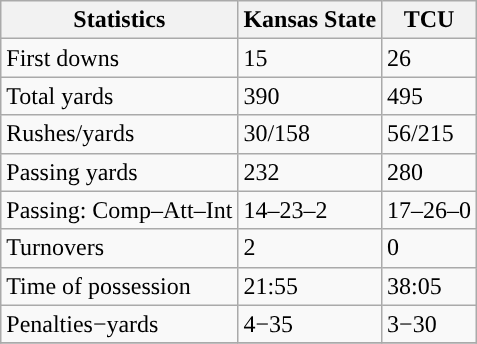<table class="wikitable" style="float: left;">
<tr>
<th>Statistics</th>
<th>Kansas State</th>
<th>TCU</th>
</tr>
<tr>
<td>First downs</td>
<td>15</td>
<td>26</td>
</tr>
<tr>
<td>Total yards</td>
<td>390</td>
<td>495</td>
</tr>
<tr>
<td>Rushes/yards</td>
<td>30/158</td>
<td>56/215</td>
</tr>
<tr>
<td>Passing yards</td>
<td>232</td>
<td>280</td>
</tr>
<tr>
<td>Passing: Comp–Att–Int</td>
<td>14–23–2</td>
<td>17–26–0</td>
</tr>
<tr>
<td>Turnovers</td>
<td>2</td>
<td>0</td>
</tr>
<tr>
<td>Time of possession</td>
<td>21:55</td>
<td>38:05</td>
</tr>
<tr>
<td>Penalties−yards</td>
<td>4−35</td>
<td>3−30</td>
</tr>
<tr>
</tr>
</table>
